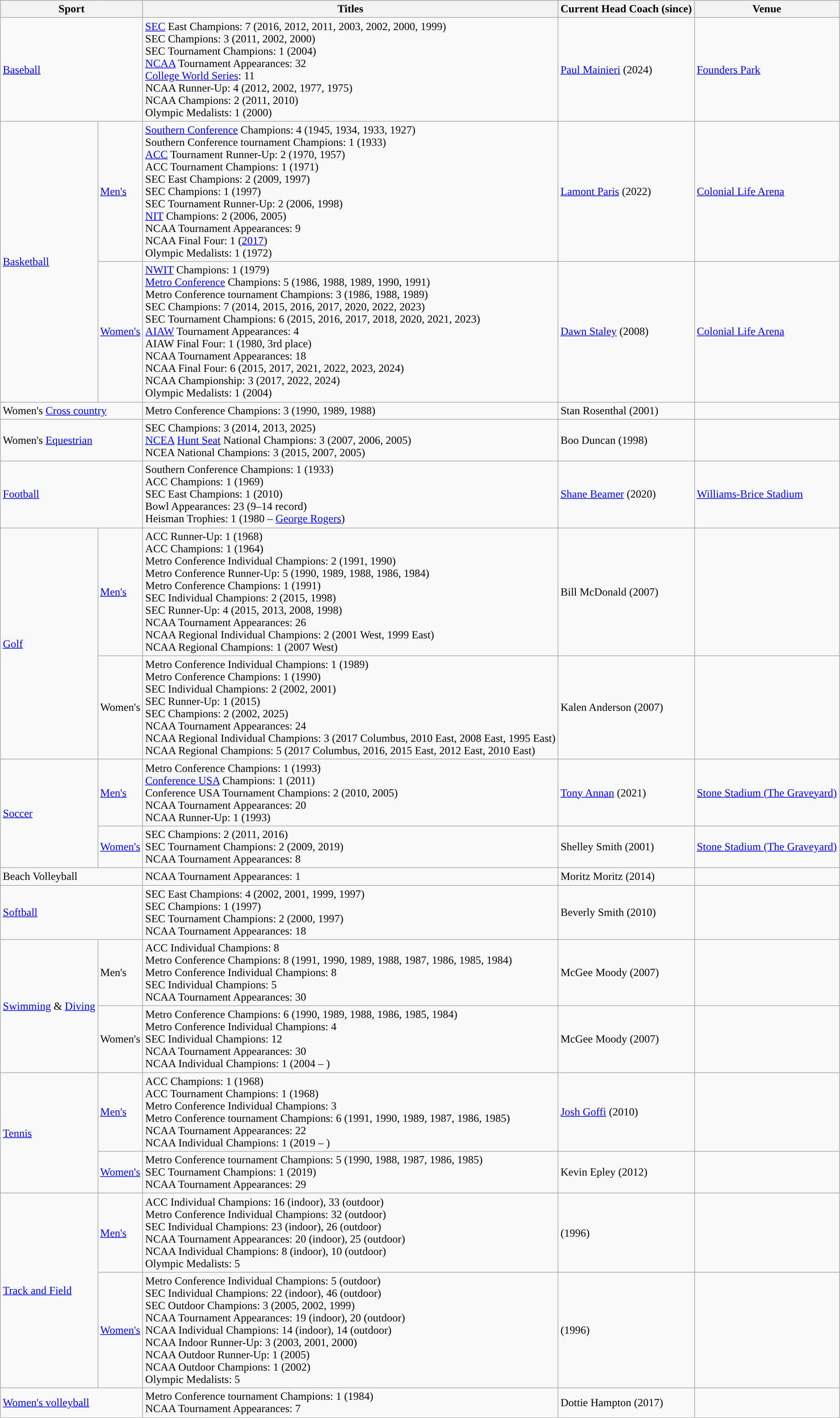<table class="wikitable" align="center" border="1">
<tr>
<th colspan="2">Sport</th>
<th>Titles </th>
<th>Current Head Coach (since)</th>
<th>Venue</th>
</tr>
<tr>
<td colspan="2"><a href='#'>Baseball</a></td>
<td><a href='#'>SEC</a> East Champions: 7 (2016, 2012, 2011, 2003, 2002, 2000, 1999)<br>SEC Champions: 3 (2011, 2002, 2000)<br>SEC Tournament Champions: 1 (2004)<br><a href='#'>NCAA</a> Tournament Appearances: 32<br><a href='#'>College World Series</a>: 11<br>NCAA Runner-Up: 4 (2012, 2002, 1977, 1975)<br>NCAA Champions: 2 (2011, 2010)<br>Olympic Medalists: 1 (2000)</td>
<td><a href='#'>Paul Mainieri</a> (2024)</td>
<td><a href='#'>Founders Park</a></td>
</tr>
<tr>
<td rowspan="2"><a href='#'>Basketball</a></td>
<td><a href='#'>Men's</a></td>
<td><a href='#'>Southern Conference</a> Champions: 4 (1945, 1934, 1933, 1927)<br>Southern Conference tournament Champions: 1 (1933)<br><a href='#'>ACC</a> Tournament Runner-Up: 2 (1970, 1957)<br>ACC Tournament Champions: 1 (1971)<br>SEC East Champions: 2 (2009, 1997)<br>SEC Champions: 1 (1997)<br>SEC Tournament Runner-Up: 2 (2006, 1998)<br><a href='#'>NIT</a> Champions: 2 (2006, 2005)<br>NCAA Tournament Appearances: 9<br>NCAA Final Four: 1 (<a href='#'>2017</a>)<br>Olympic Medalists: 1 (1972)</td>
<td><a href='#'>Lamont Paris</a> (2022)</td>
<td><a href='#'>Colonial Life Arena</a></td>
</tr>
<tr>
<td><a href='#'>Women's</a></td>
<td><a href='#'>NWIT</a> Champions: 1 (1979)<br><a href='#'>Metro Conference</a> Champions: 5 (1986, 1988, 1989, 1990, 1991)<br>Metro Conference tournament Champions: 3 (1986, 1988, 1989)<br>SEC Champions: 7 (2014, 2015, 2016, 2017, 2020, 2022, 2023)<br>SEC Tournament Champions: 6 (2015, 2016, 2017, 2018, 2020, 2021, 2023)<br><a href='#'>AIAW</a> Tournament Appearances: 4<br>AIAW Final Four: 1 (1980, 3rd place)<br>NCAA Tournament Appearances: 18<br>NCAA Final Four: 6 (2015, 2017, 2021, 2022, 2023, 2024)<br>NCAA Championship: 3 (2017, 2022, 2024)<br>Olympic Medalists: 1 (2004)</td>
<td><a href='#'>Dawn Staley</a> (2008)</td>
<td><a href='#'>Colonial Life Arena</a></td>
</tr>
<tr>
<td colspan="2">Women's <a href='#'>Cross country</a></td>
<td>Metro Conference Champions: 3 (1990, 1989, 1988)</td>
<td>Stan Rosenthal (2001)</td>
<td></td>
</tr>
<tr>
<td colspan="2">Women's <a href='#'>Equestrian</a></td>
<td>SEC Champions: 3 (2014, 2013, 2025)<br><a href='#'>NCEA</a> <a href='#'>Hunt Seat</a> National Champions: 3 (2007, 2006, 2005)<br>NCEA National Champions: 3 (2015, 2007, 2005)</td>
<td>Boo Duncan (1998)</td>
<td></td>
</tr>
<tr>
<td colspan="2"><a href='#'>Football</a></td>
<td>Southern Conference Champions: 1 (1933)<br>ACC Champions: 1 (1969)<br>SEC East Champions: 1 (2010)<br>Bowl Appearances: 23 (9–14 record)<br>Heisman Trophies: 1 (1980 – <a href='#'>George Rogers</a>)</td>
<td><a href='#'>Shane Beamer</a> (2020)</td>
<td><a href='#'>Williams-Brice Stadium</a></td>
</tr>
<tr>
<td rowspan="2"><a href='#'>Golf</a></td>
<td><a href='#'>Men's</a></td>
<td>ACC Runner-Up: 1 (1968)<br>ACC Champions: 1 (1964)<br>Metro Conference Individual Champions: 2 (1991, 1990)<br>Metro Conference Runner-Up: 5 (1990, 1989, 1988, 1986, 1984)<br>Metro Conference Champions: 1 (1991)<br>SEC Individual Champions: 2 (2015, 1998)<br>SEC Runner-Up: 4 (2015, 2013, 2008, 1998)<br>NCAA Tournament Appearances: 26<br>NCAA Regional Individual Champions: 2 (2001 West, 1999 East)<br>NCAA Regional Champions: 1 (2007 West)</td>
<td>Bill McDonald (2007)</td>
<td></td>
</tr>
<tr>
<td>Women's</td>
<td>Metro Conference Individual Champions: 1 (1989)<br>Metro Conference Champions: 1 (1990)<br>SEC Individual Champions: 2 (2002, 2001)<br>SEC Runner-Up: 1 (2015)<br>SEC Champions: 2 (2002, 2025)<br>NCAA Tournament Appearances: 24<br>NCAA Regional Individual Champions: 3 (2017 Columbus, 2010 East, 2008 East, 1995 East)<br>NCAA Regional Champions: 5 (2017 Columbus, 2016, 2015 East, 2012 East, 2010 East)</td>
<td>Kalen Anderson (2007)</td>
<td></td>
</tr>
<tr>
<td rowspan="2"><a href='#'>Soccer</a></td>
<td><a href='#'>Men's</a></td>
<td>Metro Conference Champions: 1 (1993)<br><a href='#'>Conference USA</a> Champions: 1 (2011)<br>Conference USA Tournament Champions: 2 (2010, 2005)<br>NCAA Tournament Appearances: 20<br>NCAA Runner-Up: 1 (1993)</td>
<td><a href='#'>Tony Annan</a> (2021)</td>
<td><a href='#'>Stone Stadium (The Graveyard)</a></td>
</tr>
<tr>
<td><a href='#'>Women's</a></td>
<td>SEC Champions: 2 (2011, 2016)<br>SEC Tournament Champions: 2 (2009, 2019)<br>NCAA Tournament Appearances: 8</td>
<td>Shelley Smith (2001)</td>
<td><a href='#'>Stone Stadium (The Graveyard)</a></td>
</tr>
<tr>
<td colspan="2">Beach Volleyball</td>
<td>NCAA Tournament Appearances: 1</td>
<td>Moritz Moritz (2014)</td>
<td></td>
</tr>
<tr>
<td colspan="2"><a href='#'>Softball</a></td>
<td>SEC East Champions: 4 (2002, 2001, 1999, 1997)<br>SEC Champions: 1 (1997)<br>SEC Tournament Champions: 2 (2000, 1997)<br>NCAA Tournament Appearances: 18</td>
<td>Beverly Smith (2010)</td>
<td></td>
</tr>
<tr>
<td rowspan="2"><a href='#'>Swimming</a> & <a href='#'>Diving</a></td>
<td>Men's</td>
<td>ACC Individual Champions: 8<br>Metro Conference Champions: 8 (1991, 1990, 1989, 1988, 1987, 1986, 1985, 1984)<br>Metro Conference Individual Champions: 8<br>SEC Individual Champions: 5<br>NCAA Tournament Appearances: 30</td>
<td>McGee Moody (2007)</td>
<td></td>
</tr>
<tr>
<td>Women's</td>
<td>Metro Conference Champions: 6 (1990, 1989, 1988, 1986, 1985, 1984)<br>Metro Conference Individual Champions: 4<br>SEC Individual Champions: 12<br>NCAA Tournament Appearances: 30<br>NCAA Individual Champions: 1 (2004 – )</td>
<td>McGee Moody (2007)</td>
<td></td>
</tr>
<tr>
<td rowspan="2"><a href='#'>Tennis</a></td>
<td><a href='#'>Men's</a></td>
<td>ACC Champions: 1 (1968)<br>ACC Tournament Champions: 1 (1968)<br>Metro Conference Individual Champions: 3<br>Metro Conference tournament Champions: 6 (1991, 1990, 1989, 1987, 1986, 1985)<br>NCAA Tournament Appearances: 22<br>NCAA Individual Champions: 1 (2019 – )</td>
<td><a href='#'>Josh Goffi</a> (2010)</td>
<td></td>
</tr>
<tr>
<td><a href='#'>Women's</a></td>
<td>Metro Conference tournament Champions: 5 (1990, 1988, 1987, 1986, 1985) <br>SEC Tournament Champions: 1 (2019)<br>NCAA Tournament Appearances: 29</td>
<td>Kevin Epley (2012)</td>
<td></td>
</tr>
<tr>
<td rowspan="2"><a href='#'>Track and Field</a></td>
<td><a href='#'>Men's</a></td>
<td>ACC Individual Champions: 16 (indoor), 33 (outdoor)<br>Metro Conference Individual Champions: 32 (outdoor)<br>SEC Individual Champions: 23 (indoor), 26 (outdoor)<br>NCAA Tournament Appearances: 20 (indoor), 25 (outdoor)<br>NCAA Individual Champions: 8 (indoor), 10 (outdoor)<br>Olympic Medalists: 5</td>
<td> (1996)</td>
<td></td>
</tr>
<tr>
<td><a href='#'>Women's</a></td>
<td>Metro Conference Individual Champions: 5 (outdoor)<br>SEC Individual Champions: 22 (indoor), 46 (outdoor)<br>SEC Outdoor Champions: 3 (2005, 2002, 1999)<br>NCAA Tournament Appearances: 19 (indoor), 20 (outdoor)<br>NCAA Individual Champions: 14 (indoor), 14 (outdoor)<br>NCAA Indoor Runner-Up: 3 (2003, 2001, 2000)<br>NCAA Outdoor Runner-Up: 1 (2005)<br>NCAA Outdoor Champions: 1 (2002)<br>Olympic Medalists: 5</td>
<td> (1996)</td>
<td></td>
</tr>
<tr>
<td colspan="2"><a href='#'>Women's volleyball</a></td>
<td>Metro Conference tournament Champions: 1 (1984)<br>NCAA Tournament Appearances: 7</td>
<td>Dottie Hampton (2017)</td>
<td></td>
</tr>
</table>
